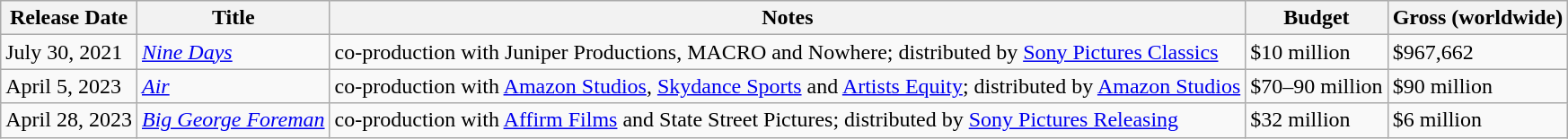<table class="wikitable sortable">
<tr>
<th>Release Date</th>
<th>Title</th>
<th>Notes</th>
<th>Budget</th>
<th>Gross (worldwide)</th>
</tr>
<tr>
<td>July 30, 2021</td>
<td><em><a href='#'>Nine Days</a></em></td>
<td>co-production with Juniper Productions, MACRO and Nowhere; distributed by <a href='#'>Sony Pictures Classics</a></td>
<td>$10 million</td>
<td>$967,662</td>
</tr>
<tr>
<td>April 5, 2023</td>
<td><em><a href='#'>Air</a></em></td>
<td>co-production with <a href='#'>Amazon Studios</a>, <a href='#'>Skydance Sports</a> and <a href='#'>Artists Equity</a>; distributed by <a href='#'>Amazon Studios</a></td>
<td>$70–90 million</td>
<td>$90 million</td>
</tr>
<tr>
<td>April 28, 2023</td>
<td><em><a href='#'>Big George Foreman</a></em></td>
<td>co-production with <a href='#'>Affirm Films</a> and State Street Pictures; distributed by <a href='#'>Sony Pictures Releasing</a></td>
<td>$32 million</td>
<td>$6 million</td>
</tr>
</table>
